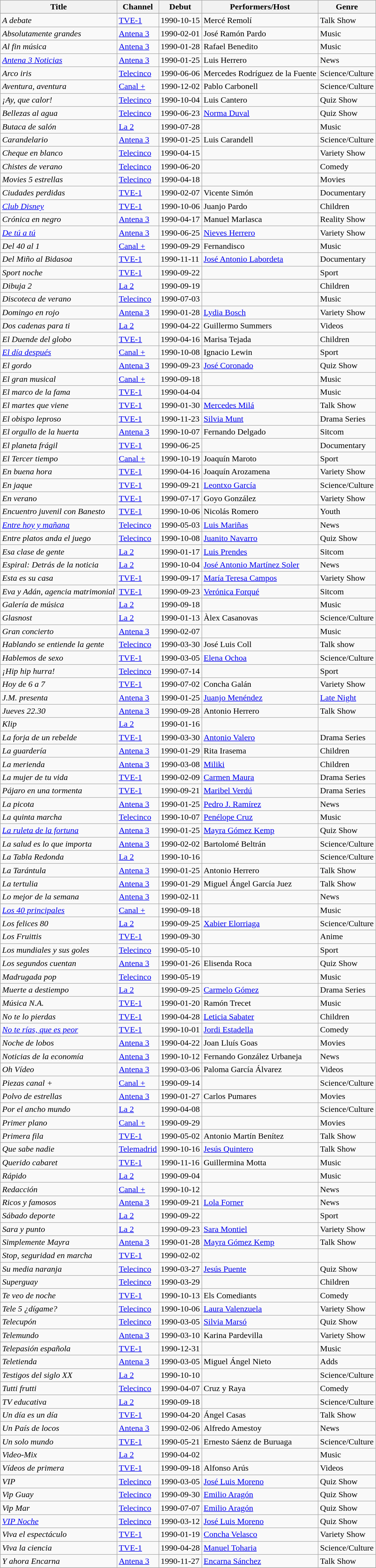<table class="wikitable sortable">
<tr>
<th>Title</th>
<th>Channel</th>
<th>Debut</th>
<th>Performers/Host</th>
<th>Genre</th>
</tr>
<tr>
</tr>
<tr>
<td><em>A debate</em></td>
<td><a href='#'>TVE-1</a></td>
<td>1990-10-15</td>
<td>Mercé Remolí</td>
<td>Talk Show</td>
</tr>
<tr>
<td><em>Absolutamente grandes</em></td>
<td><a href='#'>Antena 3</a></td>
<td>1990-02-01</td>
<td>José Ramón Pardo</td>
<td>Music</td>
</tr>
<tr>
<td><em>Al fin música</em></td>
<td><a href='#'>Antena 3</a></td>
<td>1990-01-28</td>
<td>Rafael Benedito</td>
<td>Music</td>
</tr>
<tr>
<td><em><a href='#'>Antena 3 Noticias</a></em></td>
<td><a href='#'>Antena 3</a></td>
<td>1990-01-25</td>
<td>Luis Herrero</td>
<td>News</td>
</tr>
<tr>
<td><em>Arco iris</em></td>
<td><a href='#'>Telecinco</a></td>
<td>1990-06-06</td>
<td>Mercedes Rodríguez de la Fuente</td>
<td>Science/Culture</td>
</tr>
<tr>
<td><em>Aventura, aventura</em></td>
<td><a href='#'>Canal +</a></td>
<td>1990-12-02</td>
<td>Pablo Carbonell</td>
<td>Science/Culture</td>
</tr>
<tr>
<td><em>¡Ay, que calor!</em></td>
<td><a href='#'>Telecinco</a></td>
<td>1990-10-04</td>
<td>Luis Cantero</td>
<td>Quiz Show</td>
</tr>
<tr>
<td><em>Bellezas al agua</em></td>
<td><a href='#'>Telecinco</a></td>
<td>1990-06-23</td>
<td><a href='#'>Norma Duval</a></td>
<td>Quiz Show</td>
</tr>
<tr>
<td><em>Butaca de salón</em></td>
<td><a href='#'>La 2</a></td>
<td>1990-07-28</td>
<td></td>
<td>Music</td>
</tr>
<tr>
<td><em>Carandelario  </em></td>
<td><a href='#'>Antena 3</a></td>
<td>1990-01-25</td>
<td>Luis Carandell</td>
<td>Science/Culture</td>
</tr>
<tr>
<td><em>Cheque en blanco</em></td>
<td><a href='#'>Telecinco</a></td>
<td>1990-04-15</td>
<td></td>
<td>Variety Show</td>
</tr>
<tr>
<td><em>Chistes de verano</em></td>
<td><a href='#'>Telecinco</a></td>
<td>1990-06-20</td>
<td></td>
<td>Comedy</td>
</tr>
<tr>
<td><em>Movies 5 estrellas</em></td>
<td><a href='#'>Telecinco</a></td>
<td>1990-04-18</td>
<td></td>
<td>Movies</td>
</tr>
<tr>
<td><em>Ciudades perdidas</em></td>
<td><a href='#'>TVE-1</a></td>
<td>1990-02-07</td>
<td>Vicente Simón</td>
<td>Documentary</td>
</tr>
<tr>
<td><em><a href='#'>Club Disney</a></em></td>
<td><a href='#'>TVE-1</a></td>
<td>1990-10-06</td>
<td>Juanjo Pardo</td>
<td>Children</td>
</tr>
<tr>
<td><em>Crónica en negro</em></td>
<td><a href='#'>Antena 3</a></td>
<td>1990-04-17</td>
<td>Manuel Marlasca</td>
<td>Reality Show</td>
</tr>
<tr>
<td><em><a href='#'>De tú a tú</a>  </em></td>
<td><a href='#'>Antena 3</a></td>
<td>1990-06-25</td>
<td><a href='#'>Nieves Herrero</a></td>
<td>Variety Show</td>
</tr>
<tr>
<td><em>Del 40 al 1</em></td>
<td><a href='#'>Canal +</a></td>
<td>1990-09-29</td>
<td>Fernandisco</td>
<td>Music</td>
</tr>
<tr>
<td><em>Del Miño al Bidasoa  </em></td>
<td><a href='#'>TVE-1</a></td>
<td>1990-11-11</td>
<td><a href='#'>José Antonio Labordeta</a></td>
<td>Documentary</td>
</tr>
<tr>
<td><em>Sport noche</em></td>
<td><a href='#'>TVE-1</a></td>
<td>1990-09-22</td>
<td></td>
<td>Sport</td>
</tr>
<tr>
<td><em>Dibuja 2</em></td>
<td><a href='#'>La 2</a></td>
<td>1990-09-19</td>
<td></td>
<td>Children</td>
</tr>
<tr>
<td><em>Discoteca de verano</em></td>
<td><a href='#'>Telecinco</a></td>
<td>1990-07-03</td>
<td></td>
<td>Music</td>
</tr>
<tr>
<td><em>Domingo en rojo  </em></td>
<td><a href='#'>Antena 3</a></td>
<td>1990-01-28</td>
<td><a href='#'>Lydia Bosch</a></td>
<td>Variety Show</td>
</tr>
<tr>
<td><em>Dos cadenas para ti</em></td>
<td><a href='#'>La 2</a></td>
<td>1990-04-22</td>
<td>Guillermo Summers</td>
<td>Videos</td>
</tr>
<tr>
<td><em>El Duende del globo</em></td>
<td><a href='#'>TVE-1</a></td>
<td>1990-04-16</td>
<td>Marisa Tejada</td>
<td>Children</td>
</tr>
<tr>
<td><em><a href='#'>El día después</a></em></td>
<td><a href='#'>Canal +</a></td>
<td>1990-10-08</td>
<td>Ignacio Lewin</td>
<td>Sport</td>
</tr>
<tr>
<td><em>El gordo</em></td>
<td><a href='#'>Antena 3</a></td>
<td>1990-09-23</td>
<td><a href='#'>José Coronado</a></td>
<td>Quiz Show</td>
</tr>
<tr>
<td><em>El gran musical</em></td>
<td><a href='#'>Canal +</a></td>
<td>1990-09-18</td>
<td></td>
<td>Music</td>
</tr>
<tr>
<td><em>El marco de la fama </em></td>
<td><a href='#'>TVE-1</a></td>
<td>1990-04-04</td>
<td></td>
<td>Music</td>
</tr>
<tr>
<td><em>El martes que viene</em></td>
<td><a href='#'>TVE-1</a></td>
<td>1990-01-30</td>
<td><a href='#'>Mercedes Milá</a></td>
<td>Talk Show</td>
</tr>
<tr>
<td><em>El obispo leproso</em></td>
<td><a href='#'>TVE-1</a></td>
<td>1990-11-23</td>
<td><a href='#'>Silvia Munt</a></td>
<td>Drama Series</td>
</tr>
<tr>
<td><em>El orgullo de la huerta</em></td>
<td><a href='#'>Antena 3</a></td>
<td>1990-10-07</td>
<td>Fernando Delgado</td>
<td>Sitcom</td>
</tr>
<tr>
<td><em>El planeta frágil </em></td>
<td><a href='#'>TVE-1</a></td>
<td>1990-06-25</td>
<td></td>
<td>Documentary</td>
</tr>
<tr>
<td><em>El Tercer tiempo</em></td>
<td><a href='#'>Canal +</a></td>
<td>1990-10-19</td>
<td>Joaquín Maroto</td>
<td>Sport</td>
</tr>
<tr>
<td><em>En buena hora</em></td>
<td><a href='#'>TVE-1</a></td>
<td>1990-04-16</td>
<td>Joaquín Arozamena</td>
<td>Variety Show</td>
</tr>
<tr>
<td><em>En jaque</em></td>
<td><a href='#'>TVE-1</a></td>
<td>1990-09-21</td>
<td><a href='#'>Leontxo García</a></td>
<td>Science/Culture</td>
</tr>
<tr>
<td><em>En verano</em></td>
<td><a href='#'>TVE-1</a></td>
<td>1990-07-17</td>
<td>Goyo González</td>
<td>Variety Show</td>
</tr>
<tr>
<td><em>Encuentro juvenil con Banesto</em></td>
<td><a href='#'>TVE-1</a></td>
<td>1990-10-06</td>
<td>Nicolás Romero</td>
<td>Youth</td>
</tr>
<tr>
<td><em><a href='#'>Entre hoy y mañana</a> </em></td>
<td><a href='#'>Telecinco</a></td>
<td>1990-05-03</td>
<td><a href='#'>Luis Mariñas</a></td>
<td>News</td>
</tr>
<tr>
<td><em>Entre platos anda el juego</em></td>
<td><a href='#'>Telecinco</a></td>
<td>1990-10-08</td>
<td><a href='#'>Juanito Navarro</a></td>
<td>Quiz Show</td>
</tr>
<tr>
<td><em>Esa clase de gente</em></td>
<td><a href='#'>La 2</a></td>
<td>1990-01-17</td>
<td><a href='#'>Luis Prendes</a></td>
<td>Sitcom</td>
</tr>
<tr>
<td><em>Espiral: Detrás de la noticia</em></td>
<td><a href='#'>La 2</a></td>
<td>1990-10-04</td>
<td><a href='#'>José Antonio Martínez Soler</a></td>
<td>News</td>
</tr>
<tr>
<td><em>Esta es su casa </em></td>
<td><a href='#'>TVE-1</a></td>
<td>1990-09-17</td>
<td><a href='#'>María Teresa Campos</a></td>
<td>Variety Show</td>
</tr>
<tr>
<td><em>Eva y Adán, agencia matrimonial</em></td>
<td><a href='#'>TVE-1</a></td>
<td>1990-09-23</td>
<td><a href='#'>Verónica Forqué</a></td>
<td>Sitcom</td>
</tr>
<tr>
<td><em>Galería de música</em></td>
<td><a href='#'>La 2</a></td>
<td>1990-09-18</td>
<td></td>
<td>Music</td>
</tr>
<tr>
<td><em>Glasnost</em></td>
<td><a href='#'>La 2</a></td>
<td>1990-01-13</td>
<td>Àlex Casanovas</td>
<td>Science/Culture</td>
</tr>
<tr>
<td><em>Gran concierto</em></td>
<td><a href='#'>Antena 3</a></td>
<td>1990-02-07</td>
<td></td>
<td>Music</td>
</tr>
<tr>
<td><em>Hablando se entiende la gente   </em></td>
<td><a href='#'>Telecinco</a></td>
<td>1990-03-30</td>
<td>José Luis Coll</td>
<td>Talk show</td>
</tr>
<tr>
<td><em>Hablemos de sexo</em></td>
<td><a href='#'>TVE-1</a></td>
<td>1990-03-05</td>
<td><a href='#'>Elena Ochoa</a></td>
<td>Science/Culture</td>
</tr>
<tr>
<td><em>¡Hip hip hurra!</em></td>
<td><a href='#'>Telecinco</a></td>
<td>1990-07-14</td>
<td></td>
<td>Sport</td>
</tr>
<tr>
<td><em>Hoy de 6 a 7   </em></td>
<td><a href='#'>TVE-1</a></td>
<td>1990-07-02</td>
<td>Concha Galán</td>
<td>Variety Show</td>
</tr>
<tr>
<td><em>J.M. presenta </em></td>
<td><a href='#'>Antena 3</a></td>
<td>1990-01-25</td>
<td><a href='#'>Juanjo Menéndez</a></td>
<td><a href='#'>Late Night</a></td>
</tr>
<tr>
<td><em>Jueves 22.30</em></td>
<td><a href='#'>Antena 3</a></td>
<td>1990-09-28</td>
<td>Antonio Herrero</td>
<td>Talk Show</td>
</tr>
<tr>
<td><em>Klip </em></td>
<td><a href='#'>La 2</a></td>
<td>1990-01-16</td>
<td></td>
<td></td>
</tr>
<tr>
<td><em>La forja de un rebelde</em></td>
<td><a href='#'>TVE-1</a></td>
<td>1990-03-30</td>
<td><a href='#'>Antonio Valero</a></td>
<td>Drama Series</td>
</tr>
<tr>
<td><em>La guardería</em></td>
<td><a href='#'>Antena 3</a></td>
<td>1990-01-29</td>
<td>Rita Irasema</td>
<td>Children</td>
</tr>
<tr>
<td><em>La merienda</em></td>
<td><a href='#'>Antena 3</a></td>
<td>1990-03-08</td>
<td><a href='#'>Miliki</a></td>
<td>Children</td>
</tr>
<tr>
<td><em>La mujer de tu vida</em></td>
<td><a href='#'>TVE-1</a></td>
<td>1990-02-09</td>
<td><a href='#'>Carmen Maura</a></td>
<td>Drama Series</td>
</tr>
<tr>
<td><em>Pájaro en una tormenta</em></td>
<td><a href='#'>TVE-1</a></td>
<td>1990-09-21</td>
<td><a href='#'>Maribel Verdú</a></td>
<td>Drama Series</td>
</tr>
<tr>
<td><em>La picota</em></td>
<td><a href='#'>Antena 3</a></td>
<td>1990-01-25</td>
<td><a href='#'>Pedro J. Ramírez</a></td>
<td>News</td>
</tr>
<tr>
<td><em>La quinta marcha</em></td>
<td><a href='#'>Telecinco</a></td>
<td>1990-10-07</td>
<td><a href='#'>Penélope Cruz</a></td>
<td>Music</td>
</tr>
<tr>
<td><em><a href='#'>La ruleta de la fortuna</a></em></td>
<td><a href='#'>Antena 3</a></td>
<td>1990-01-25</td>
<td><a href='#'>Mayra Gómez Kemp</a></td>
<td>Quiz Show</td>
</tr>
<tr>
<td><em>La salud es lo que importa</em></td>
<td><a href='#'>Antena 3</a></td>
<td>1990-02-02</td>
<td>Bartolomé Beltrán</td>
<td>Science/Culture</td>
</tr>
<tr>
<td><em>La Tabla Redonda</em></td>
<td><a href='#'>La 2</a></td>
<td>1990-10-16</td>
<td></td>
<td>Science/Culture</td>
</tr>
<tr>
<td><em>La Tarántula</em></td>
<td><a href='#'>Antena 3</a></td>
<td>1990-01-25</td>
<td>Antonio Herrero</td>
<td>Talk Show</td>
</tr>
<tr>
<td><em>La tertulia</em></td>
<td><a href='#'>Antena 3</a></td>
<td>1990-01-29</td>
<td>Miguel Ángel García Juez</td>
<td>Talk Show</td>
</tr>
<tr>
<td><em>Lo mejor de la semana</em></td>
<td><a href='#'>Antena 3</a></td>
<td>1990-02-11</td>
<td></td>
<td>News</td>
</tr>
<tr>
<td><em><a href='#'>Los 40 principales</a></em></td>
<td><a href='#'>Canal +</a></td>
<td>1990-09-18</td>
<td></td>
<td>Music</td>
</tr>
<tr>
<td><em>Los felices 80</em></td>
<td><a href='#'>La 2</a></td>
<td>1990-09-25</td>
<td><a href='#'>Xabier Elorriaga</a></td>
<td>Science/Culture</td>
</tr>
<tr>
<td><em>Los Fruittis</em></td>
<td><a href='#'>TVE-1</a></td>
<td>1990-09-30</td>
<td></td>
<td>Anime</td>
</tr>
<tr>
<td><em>Los mundiales y sus goles</em></td>
<td><a href='#'>Telecinco</a></td>
<td>1990-05-10</td>
<td></td>
<td>Sport</td>
</tr>
<tr>
<td><em>Los segundos cuentan</em></td>
<td><a href='#'>Antena 3</a></td>
<td>1990-01-26</td>
<td>Elisenda Roca</td>
<td>Quiz Show</td>
</tr>
<tr>
<td><em>Madrugada pop</em></td>
<td><a href='#'>Telecinco</a></td>
<td>1990-05-19</td>
<td></td>
<td>Music</td>
</tr>
<tr>
<td><em>Muerte a destiempo</em></td>
<td><a href='#'>La 2</a></td>
<td>1990-09-25</td>
<td><a href='#'>Carmelo Gómez</a></td>
<td>Drama Series</td>
</tr>
<tr>
<td><em>Música N.A. </em></td>
<td><a href='#'>TVE-1</a></td>
<td>1990-01-20</td>
<td>Ramón Trecet</td>
<td>Music</td>
</tr>
<tr>
<td><em>No te lo pierdas </em></td>
<td><a href='#'>TVE-1</a></td>
<td>1990-04-28</td>
<td><a href='#'>Leticia Sabater</a></td>
<td>Children</td>
</tr>
<tr>
<td><em><a href='#'>No te rías, que es peor</a></em></td>
<td><a href='#'>TVE-1</a></td>
<td>1990-10-01</td>
<td><a href='#'>Jordi Estadella</a></td>
<td>Comedy</td>
</tr>
<tr>
<td><em>Noche de lobos</em></td>
<td><a href='#'>Antena 3</a></td>
<td>1990-04-22</td>
<td>Joan Lluís Goas</td>
<td>Movies</td>
</tr>
<tr>
<td><em>Noticias de la economía</em></td>
<td><a href='#'>Antena 3</a></td>
<td>1990-10-12</td>
<td>Fernando González Urbaneja</td>
<td>News</td>
</tr>
<tr>
<td><em>Oh Vídeo</em></td>
<td><a href='#'>Antena 3</a></td>
<td>1990-03-06</td>
<td>Paloma García Álvarez</td>
<td>Videos</td>
</tr>
<tr>
<td><em>Piezas canal +</em></td>
<td><a href='#'>Canal +</a></td>
<td>1990-09-14</td>
<td></td>
<td>Science/Culture</td>
</tr>
<tr>
<td><em>Polvo de estrellas  </em></td>
<td><a href='#'>Antena 3</a></td>
<td>1990-01-27</td>
<td>Carlos Pumares</td>
<td>Movies</td>
</tr>
<tr>
<td><em>Por el ancho mundo</em></td>
<td><a href='#'>La 2</a></td>
<td>1990-04-08</td>
<td></td>
<td>Science/Culture</td>
</tr>
<tr>
<td><em>Primer plano</em></td>
<td><a href='#'>Canal +</a></td>
<td>1990-09-29</td>
<td></td>
<td>Movies</td>
</tr>
<tr>
<td><em>Primera fila</em></td>
<td><a href='#'>TVE-1</a></td>
<td>1990-05-02</td>
<td>Antonio Martín Benítez</td>
<td>Talk Show</td>
</tr>
<tr>
<td><em>Que sabe nadie   </em></td>
<td><a href='#'>Telemadrid</a></td>
<td>1990-10-16</td>
<td><a href='#'>Jesús Quintero</a></td>
<td>Talk Show</td>
</tr>
<tr>
<td><em>Querido cabaret</em></td>
<td><a href='#'>TVE-1</a></td>
<td>1990-11-16</td>
<td>Guillermina Motta</td>
<td>Music</td>
</tr>
<tr>
<td><em>Rápido</em></td>
<td><a href='#'>La 2</a></td>
<td>1990-09-04</td>
<td></td>
<td>Music</td>
</tr>
<tr>
<td><em>Redacción</em></td>
<td><a href='#'>Canal +</a></td>
<td>1990-10-12</td>
<td></td>
<td>News</td>
</tr>
<tr>
<td><em>Ricos y famosos   </em></td>
<td><a href='#'>Antena 3</a></td>
<td>1990-09-21</td>
<td><a href='#'>Lola Forner</a></td>
<td>News</td>
</tr>
<tr>
<td><em>Sábado deporte</em></td>
<td><a href='#'>La 2</a></td>
<td>1990-09-22</td>
<td></td>
<td>Sport</td>
</tr>
<tr>
<td><em>Sara y punto   </em></td>
<td><a href='#'>La 2</a></td>
<td>1990-09-23</td>
<td><a href='#'>Sara Montiel</a></td>
<td>Variety Show</td>
</tr>
<tr>
<td><em>Simplemente Mayra</em></td>
<td><a href='#'>Antena 3</a></td>
<td>1990-01-28</td>
<td><a href='#'>Mayra Gómez Kemp</a></td>
<td>Talk Show</td>
</tr>
<tr>
<td><em>Stop, seguridad en marcha</em></td>
<td><a href='#'>TVE-1</a></td>
<td>1990-02-02</td>
<td></td>
<td></td>
</tr>
<tr>
<td><em>Su media naranja</em></td>
<td><a href='#'>Telecinco</a></td>
<td>1990-03-27</td>
<td><a href='#'>Jesús Puente</a></td>
<td>Quiz Show</td>
</tr>
<tr>
<td><em>Superguay</em></td>
<td><a href='#'>Telecinco</a></td>
<td>1990-03-29</td>
<td></td>
<td>Children</td>
</tr>
<tr>
<td><em>Te veo de noche</em></td>
<td><a href='#'>TVE-1</a></td>
<td>1990-10-13</td>
<td>Els Comediants</td>
<td>Comedy</td>
</tr>
<tr>
<td><em>Tele 5 ¿dígame?</em></td>
<td><a href='#'>Telecinco</a></td>
<td>1990-10-06</td>
<td><a href='#'>Laura Valenzuela</a></td>
<td>Variety Show</td>
</tr>
<tr>
<td><em>Telecupón </em></td>
<td><a href='#'>Telecinco</a></td>
<td>1990-03-05</td>
<td><a href='#'>Silvia Marsó</a></td>
<td>Quiz Show</td>
</tr>
<tr>
<td><em>Telemundo</em></td>
<td><a href='#'>Antena 3</a></td>
<td>1990-03-10</td>
<td>Karina Pardevilla</td>
<td>Variety Show</td>
</tr>
<tr>
<td><em>Telepasión española</em></td>
<td><a href='#'>TVE-1</a></td>
<td>1990-12-31</td>
<td></td>
<td>Music</td>
</tr>
<tr>
<td><em>Teletienda</em></td>
<td><a href='#'>Antena 3</a></td>
<td>1990-03-05</td>
<td>Miguel Ángel Nieto</td>
<td>Adds</td>
</tr>
<tr>
<td><em>Testigos del siglo XX</em></td>
<td><a href='#'>La 2</a></td>
<td>1990-10-10</td>
<td></td>
<td>Science/Culture</td>
</tr>
<tr>
<td><em>Tutti frutti</em></td>
<td><a href='#'>Telecinco</a></td>
<td>1990-04-07</td>
<td>Cruz y Raya</td>
<td>Comedy</td>
</tr>
<tr>
<td><em>TV educativa</em></td>
<td><a href='#'>La 2</a></td>
<td>1990-09-18</td>
<td></td>
<td>Science/Culture</td>
</tr>
<tr>
<td><em>Un día es un día</em></td>
<td><a href='#'>TVE-1</a></td>
<td>1990-04-20</td>
<td>Ángel Casas</td>
<td>Talk Show</td>
</tr>
<tr>
<td><em>Un País de locos</em></td>
<td><a href='#'>Antena 3</a></td>
<td>1990-02-06</td>
<td>Alfredo Amestoy</td>
<td>News</td>
</tr>
<tr>
<td><em>Un solo mundo </em></td>
<td><a href='#'>TVE-1</a></td>
<td>1990-05-21</td>
<td>Ernesto Sáenz de Buruaga</td>
<td>Science/Culture</td>
</tr>
<tr>
<td><em>Video-Mix</em></td>
<td><a href='#'>La 2</a></td>
<td>1990-04-02</td>
<td></td>
<td>Music</td>
</tr>
<tr>
<td><em>Vídeos de primera</em></td>
<td><a href='#'>TVE-1</a></td>
<td>1990-09-18</td>
<td>Alfonso Arús</td>
<td>Videos</td>
</tr>
<tr>
<td><em>VIP</em></td>
<td><a href='#'>Telecinco</a></td>
<td>1990-03-05</td>
<td><a href='#'>José Luis Moreno</a></td>
<td>Quiz Show</td>
</tr>
<tr>
<td><em>Vip Guay </em></td>
<td><a href='#'>Telecinco</a></td>
<td>1990-09-30</td>
<td><a href='#'>Emilio Aragón</a></td>
<td>Quiz Show</td>
</tr>
<tr>
<td><em>Vip Mar</em></td>
<td><a href='#'>Telecinco</a></td>
<td>1990-07-07</td>
<td><a href='#'>Emilio Aragón</a></td>
<td>Quiz Show</td>
</tr>
<tr>
<td><em><a href='#'>VIP Noche</a> </em></td>
<td><a href='#'>Telecinco</a></td>
<td>1990-03-12</td>
<td><a href='#'>José Luis Moreno</a></td>
<td>Quiz Show</td>
</tr>
<tr>
<td><em>Viva el espectáculo</em></td>
<td><a href='#'>TVE-1</a></td>
<td>1990-01-19</td>
<td><a href='#'>Concha Velasco</a></td>
<td>Variety Show</td>
</tr>
<tr>
<td><em>Viva la ciencia   </em></td>
<td><a href='#'>TVE-1</a></td>
<td>1990-04-28</td>
<td><a href='#'>Manuel Toharia</a></td>
<td>Science/Culture</td>
</tr>
<tr>
<td><em>Y ahora Encarna   </em></td>
<td><a href='#'>Antena 3</a></td>
<td>1990-11-27</td>
<td><a href='#'>Encarna Sánchez</a></td>
<td>Talk Show</td>
</tr>
<tr>
</tr>
</table>
